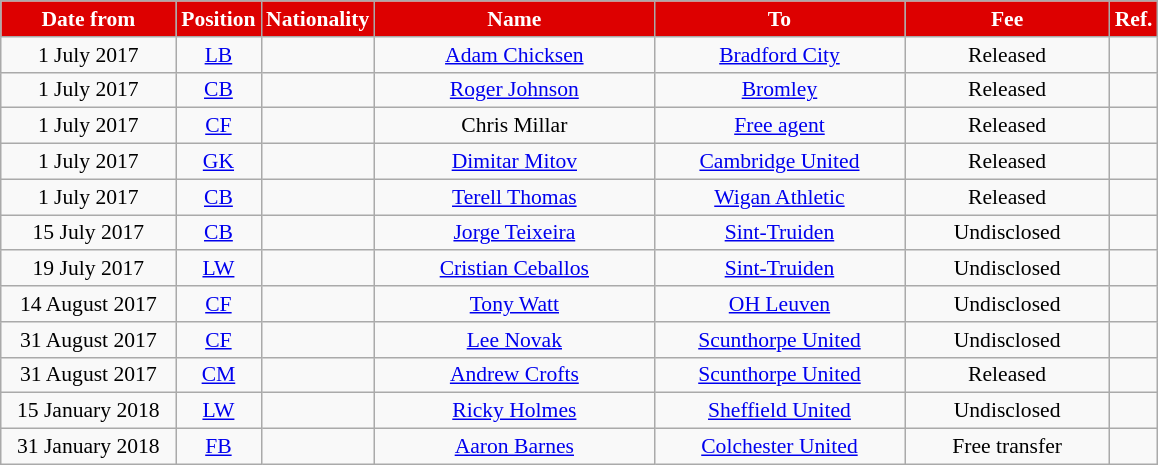<table class="wikitable"  style="text-align:center; font-size:90%; ">
<tr>
<th style="background:#DD0000; color:white; width:110px;">Date from</th>
<th style="background:#DD0000; color:white; width:50px;">Position</th>
<th style="background:#DD0000; color:white; width:50px;">Nationality</th>
<th style="background:#DD0000; color:white; width:180px;">Name</th>
<th style="background:#DD0000; color:white; width:160px;">To</th>
<th style="background:#DD0000; color:white; width:130px;">Fee</th>
<th style="background:#DD0000; color:white; width:25px;">Ref.</th>
</tr>
<tr>
<td>1 July 2017</td>
<td><a href='#'>LB</a></td>
<td></td>
<td><a href='#'>Adam Chicksen</a></td>
<td><a href='#'>Bradford City</a></td>
<td>Released</td>
<td></td>
</tr>
<tr>
<td>1 July 2017</td>
<td><a href='#'>CB</a></td>
<td></td>
<td><a href='#'>Roger Johnson</a></td>
<td><a href='#'>Bromley</a></td>
<td>Released</td>
<td></td>
</tr>
<tr>
<td>1 July 2017</td>
<td><a href='#'>CF</a></td>
<td></td>
<td>Chris Millar</td>
<td><a href='#'>Free agent</a></td>
<td>Released</td>
<td></td>
</tr>
<tr>
<td>1 July 2017</td>
<td><a href='#'>GK</a></td>
<td></td>
<td><a href='#'>Dimitar Mitov</a></td>
<td><a href='#'>Cambridge United</a></td>
<td>Released</td>
<td></td>
</tr>
<tr>
<td>1 July 2017</td>
<td><a href='#'>CB</a></td>
<td></td>
<td><a href='#'>Terell Thomas</a></td>
<td><a href='#'>Wigan Athletic</a></td>
<td>Released</td>
<td></td>
</tr>
<tr>
<td>15 July 2017</td>
<td><a href='#'>CB</a></td>
<td></td>
<td><a href='#'>Jorge Teixeira</a></td>
<td><a href='#'>Sint-Truiden</a></td>
<td>Undisclosed</td>
<td></td>
</tr>
<tr>
<td>19 July 2017</td>
<td><a href='#'>LW</a></td>
<td></td>
<td><a href='#'>Cristian Ceballos</a></td>
<td><a href='#'>Sint-Truiden</a></td>
<td>Undisclosed</td>
<td></td>
</tr>
<tr>
<td>14 August 2017</td>
<td><a href='#'>CF</a></td>
<td></td>
<td><a href='#'>Tony Watt</a></td>
<td><a href='#'>OH Leuven</a></td>
<td>Undisclosed</td>
<td></td>
</tr>
<tr>
<td>31 August 2017</td>
<td><a href='#'>CF</a></td>
<td></td>
<td><a href='#'>Lee Novak</a></td>
<td><a href='#'>Scunthorpe United</a></td>
<td>Undisclosed</td>
<td></td>
</tr>
<tr>
<td>31 August 2017</td>
<td><a href='#'>CM</a></td>
<td></td>
<td><a href='#'>Andrew Crofts</a></td>
<td><a href='#'>Scunthorpe United</a></td>
<td>Released</td>
<td> </td>
</tr>
<tr>
<td>15 January 2018</td>
<td><a href='#'>LW</a></td>
<td></td>
<td><a href='#'>Ricky Holmes</a></td>
<td><a href='#'>Sheffield United</a></td>
<td>Undisclosed</td>
<td></td>
</tr>
<tr>
<td>31 January 2018</td>
<td><a href='#'>FB</a></td>
<td></td>
<td><a href='#'>Aaron Barnes</a></td>
<td><a href='#'>Colchester United</a></td>
<td>Free transfer</td>
<td></td>
</tr>
</table>
